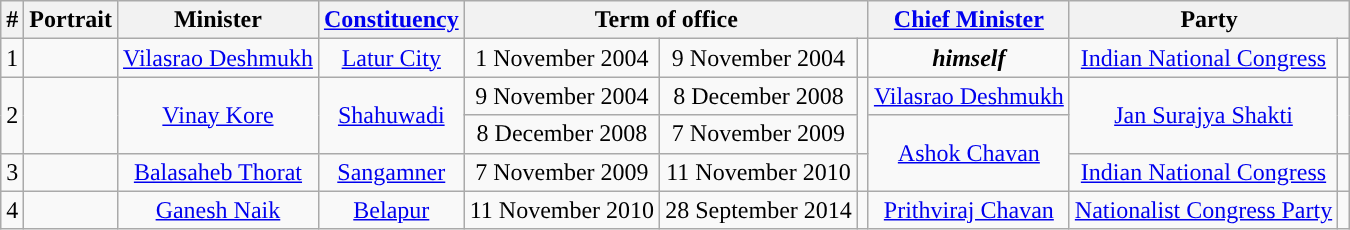<table class="wikitable" style="text-align:center">
<tr>
<th>#</th>
<th>Portrait</th>
<th>Minister</th>
<th><a href='#'>Constituency</a></th>
<th colspan="3">Term of office</th>
<th><a href='#'>Chief Minister</a></th>
<th colspan="2">Party</th>
</tr>
<tr>
<td>1</td>
<td></td>
<td><a href='#'>Vilasrao Deshmukh</a></td>
<td><a href='#'>Latur City</a></td>
<td>1 November 2004</td>
<td>9 November 2004</td>
<td></td>
<td><strong><em>himself</em></strong></td>
<td><a href='#'>Indian National Congress</a></td>
<td style="background-color: "></td>
</tr>
<tr>
<td rowspan="2">2</td>
<td rowspan="2"></td>
<td rowspan="2"><a href='#'>Vinay Kore</a></td>
<td rowspan="2"><a href='#'>Shahuwadi</a></td>
<td>9 November 2004</td>
<td>8 December 2008</td>
<td rowspan="2"></td>
<td><a href='#'>Vilasrao Deshmukh</a></td>
<td rowspan="2"><a href='#'>Jan Surajya Shakti</a></td>
<td rowspan="2" style="background-color: "></td>
</tr>
<tr>
<td>8 December 2008</td>
<td>7 November 2009</td>
<td rowspan="2"><a href='#'>Ashok Chavan</a></td>
</tr>
<tr>
<td>3</td>
<td></td>
<td><a href='#'>Balasaheb Thorat</a></td>
<td><a href='#'>Sangamner</a></td>
<td>7 November 2009</td>
<td>11 November 2010</td>
<td></td>
<td><a href='#'>Indian National Congress</a></td>
<td style="background-color: "></td>
</tr>
<tr>
<td>4</td>
<td></td>
<td><a href='#'>Ganesh Naik</a></td>
<td><a href='#'>Belapur</a></td>
<td>11 November 2010</td>
<td>28 September 2014</td>
<td></td>
<td><a href='#'>Prithviraj Chavan</a></td>
<td><a href='#'>Nationalist Congress Party</a></td>
<td style="background-color: "></td>
</tr>
</table>
